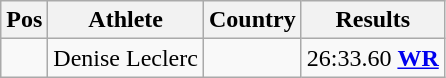<table class="wikitable">
<tr>
<th>Pos</th>
<th>Athlete</th>
<th>Country</th>
<th>Results</th>
</tr>
<tr>
<td align="center"></td>
<td>Denise Leclerc</td>
<td></td>
<td>26:33.60 <strong><a href='#'>WR</a></strong></td>
</tr>
</table>
